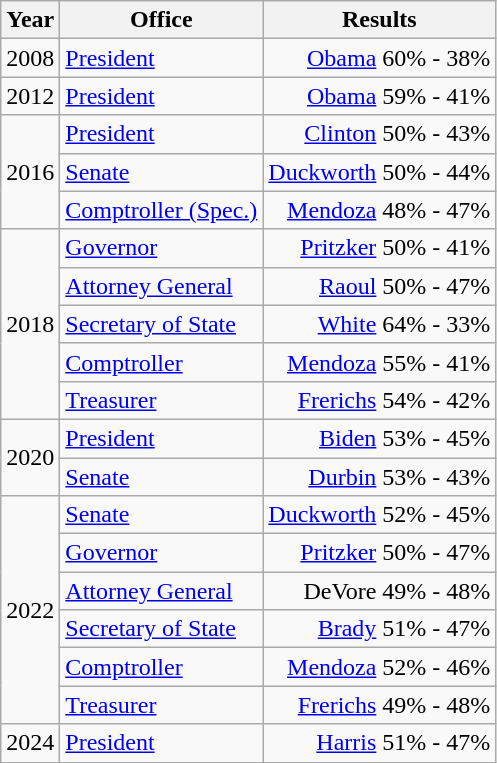<table class=wikitable>
<tr>
<th>Year</th>
<th>Office</th>
<th>Results</th>
</tr>
<tr>
<td>2008</td>
<td><a href='#'>President</a></td>
<td align="right" ><a href='#'>Obama</a> 60% - 38%</td>
</tr>
<tr>
<td>2012</td>
<td><a href='#'>President</a></td>
<td align="right" ><a href='#'>Obama</a> 59% - 41%</td>
</tr>
<tr>
<td rowspan=3>2016</td>
<td><a href='#'>President</a></td>
<td align="right" ><a href='#'>Clinton</a> 50% - 43%</td>
</tr>
<tr>
<td><a href='#'>Senate</a></td>
<td align="right" ><a href='#'>Duckworth</a> 50% - 44%</td>
</tr>
<tr>
<td><a href='#'>Comptroller (Spec.)</a></td>
<td align="right" ><a href='#'>Mendoza</a> 48% - 47%</td>
</tr>
<tr>
<td rowspan=5>2018</td>
<td><a href='#'>Governor</a></td>
<td align="right" ><a href='#'>Pritzker</a> 50% - 41%</td>
</tr>
<tr>
<td><a href='#'>Attorney General</a></td>
<td align="right" ><a href='#'>Raoul</a> 50% - 47%</td>
</tr>
<tr>
<td><a href='#'>Secretary of State</a></td>
<td align="right" ><a href='#'>White</a> 64% - 33%</td>
</tr>
<tr>
<td><a href='#'>Comptroller</a></td>
<td align="right" ><a href='#'>Mendoza</a> 55% - 41%</td>
</tr>
<tr>
<td><a href='#'>Treasurer</a></td>
<td align="right" ><a href='#'>Frerichs</a> 54% - 42%</td>
</tr>
<tr>
<td rowspan=2>2020</td>
<td><a href='#'>President</a></td>
<td align="right" ><a href='#'>Biden</a> 53% - 45%</td>
</tr>
<tr>
<td><a href='#'>Senate</a></td>
<td align="right" ><a href='#'>Durbin</a> 53% - 43%</td>
</tr>
<tr>
<td rowspan=6>2022</td>
<td><a href='#'>Senate</a></td>
<td align="right" ><a href='#'>Duckworth</a> 52% - 45%</td>
</tr>
<tr>
<td><a href='#'>Governor</a></td>
<td align="right" ><a href='#'>Pritzker</a> 50% - 47%</td>
</tr>
<tr>
<td><a href='#'>Attorney General</a></td>
<td align="right" >DeVore 49% - 48%</td>
</tr>
<tr>
<td><a href='#'>Secretary of State</a></td>
<td align="right" ><a href='#'>Brady</a> 51% - 47%</td>
</tr>
<tr>
<td><a href='#'>Comptroller</a></td>
<td align="right" ><a href='#'>Mendoza</a> 52% - 46%</td>
</tr>
<tr>
<td><a href='#'>Treasurer</a></td>
<td align="right" ><a href='#'>Frerichs</a> 49% - 48%</td>
</tr>
<tr>
<td>2024</td>
<td><a href='#'>President</a></td>
<td align="right" ><a href='#'>Harris</a> 51% - 47%</td>
</tr>
</table>
